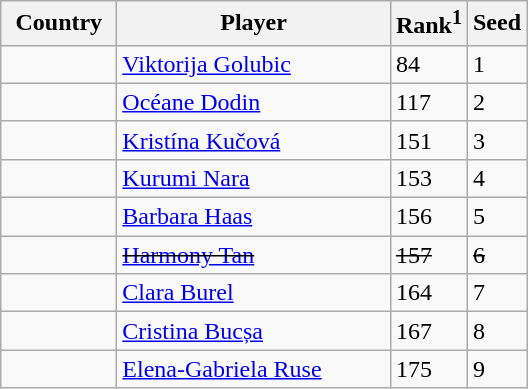<table class="sortable wikitable">
<tr>
<th width="70">Country</th>
<th width="175">Player</th>
<th>Rank<sup>1</sup></th>
<th>Seed</th>
</tr>
<tr>
<td></td>
<td><a href='#'>Viktorija Golubic</a></td>
<td>84</td>
<td>1</td>
</tr>
<tr>
<td></td>
<td><a href='#'>Océane Dodin</a></td>
<td>117</td>
<td>2</td>
</tr>
<tr>
<td></td>
<td><a href='#'>Kristína Kučová</a></td>
<td>151</td>
<td>3</td>
</tr>
<tr>
<td></td>
<td><a href='#'>Kurumi Nara</a></td>
<td>153</td>
<td>4</td>
</tr>
<tr>
<td></td>
<td><a href='#'>Barbara Haas</a></td>
<td>156</td>
<td>5</td>
</tr>
<tr>
<td><s></s></td>
<td><s><a href='#'>Harmony Tan</a></s></td>
<td><s>157</s></td>
<td><s>6</s></td>
</tr>
<tr>
<td></td>
<td><a href='#'>Clara Burel</a></td>
<td>164</td>
<td>7</td>
</tr>
<tr>
<td></td>
<td><a href='#'>Cristina Bucșa</a></td>
<td>167</td>
<td>8</td>
</tr>
<tr>
<td></td>
<td><a href='#'>Elena-Gabriela Ruse</a></td>
<td>175</td>
<td>9</td>
</tr>
</table>
